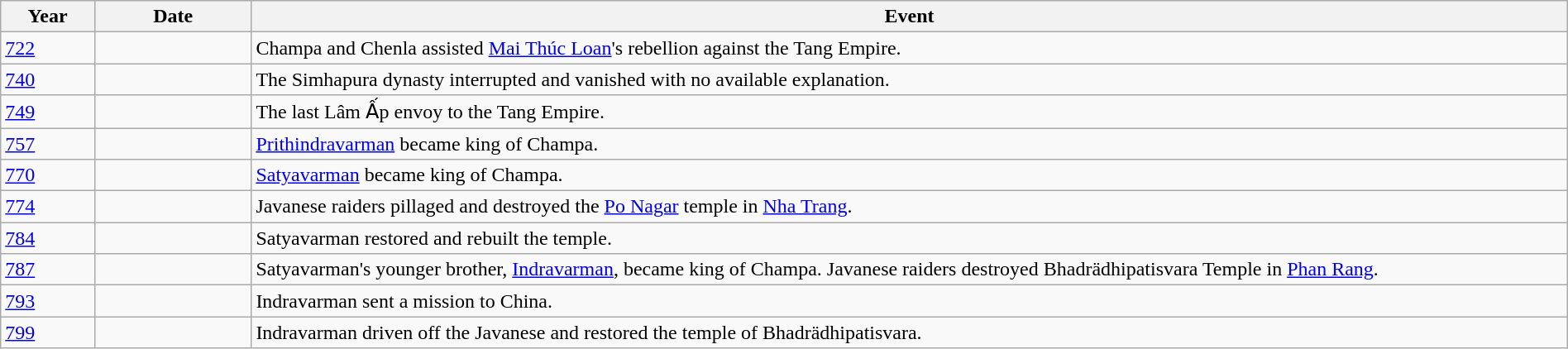<table class="wikitable" width="100%">
<tr>
<th style="width:6%">Year</th>
<th style="width:10%">Date</th>
<th>Event</th>
</tr>
<tr>
<td><a href='#'>722</a></td>
<td></td>
<td>Champa and Chenla assisted <a href='#'>Mai Thúc Loan</a>'s rebellion against the Tang Empire.</td>
</tr>
<tr>
<td><a href='#'>740</a></td>
<td></td>
<td>The Simhapura dynasty interrupted and vanished with no available explanation.</td>
</tr>
<tr>
<td><a href='#'>749</a></td>
<td></td>
<td>The last Lâm Ấp envoy to the Tang Empire.</td>
</tr>
<tr>
<td><a href='#'>757</a></td>
<td></td>
<td><a href='#'>Prithindravarman</a> became king of Champa.</td>
</tr>
<tr>
<td><a href='#'>770</a></td>
<td></td>
<td><a href='#'>Satyavarman</a> became king of Champa.</td>
</tr>
<tr>
<td><a href='#'>774</a></td>
<td></td>
<td>Javanese raiders pillaged and destroyed the <a href='#'>Po Nagar</a> temple in <a href='#'>Nha Trang</a>.</td>
</tr>
<tr>
<td><a href='#'>784</a></td>
<td></td>
<td>Satyavarman restored and rebuilt the temple.</td>
</tr>
<tr>
<td><a href='#'>787</a></td>
<td></td>
<td>Satyavarman's younger brother, <a href='#'>Indravarman</a>, became king of Champa. Javanese raiders destroyed Bhadrädhipatisvara Temple in <a href='#'>Phan Rang</a>.</td>
</tr>
<tr>
<td><a href='#'>793</a></td>
<td></td>
<td>Indravarman sent a mission to China.</td>
</tr>
<tr>
<td><a href='#'>799</a></td>
<td></td>
<td>Indravarman driven off the Javanese and restored the temple of Bhadrädhipatisvara.</td>
</tr>
</table>
